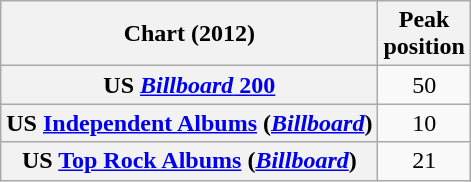<table class="wikitable sortable plainrowheaders">
<tr>
<th>Chart (2012)</th>
<th>Peak<br>position</th>
</tr>
<tr>
<th scope="row">US <a href='#'><em>Billboard</em> 200</a></th>
<td align=center>50</td>
</tr>
<tr>
<th scope="row">US <a href='#'>Independent Albums</a> (<em><a href='#'>Billboard</a></em>)</th>
<td align=center>10</td>
</tr>
<tr>
<th scope="row">US <a href='#'>Top Rock Albums</a> (<em><a href='#'>Billboard</a></em>)</th>
<td align=center>21</td>
</tr>
</table>
